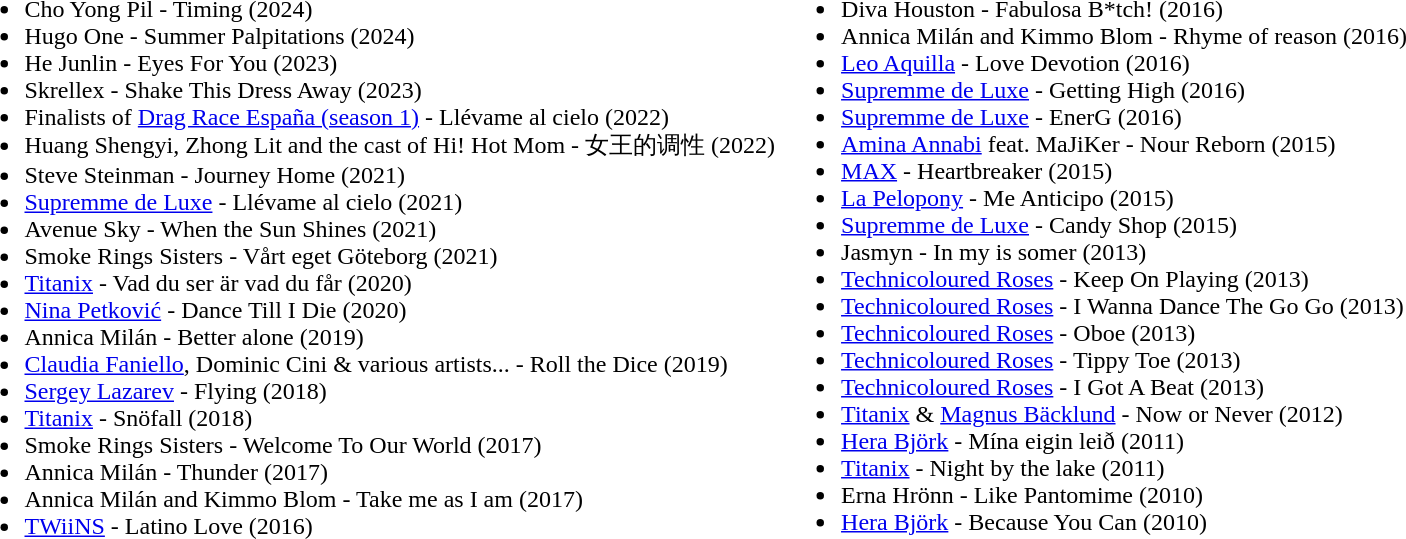<table>
<tr>
<td valign=top><br><ul><li>Cho Yong Pil - Timing (2024)</li><li>Hugo One - Summer Palpitations (2024)</li><li>He Junlin - Eyes For You (2023)</li><li>Skrellex - Shake This Dress Away (2023)</li><li>Finalists of <a href='#'>Drag Race España (season 1)</a> - Llévame al cielo (2022)</li><li>Huang Shengyi, Zhong Lit and the cast of Hi! Hot Mom - 女王的调性 (2022)</li><li>Steve Steinman - Journey Home (2021)</li><li><a href='#'>Supremme de Luxe</a> - Llévame al cielo (2021)</li><li>Avenue Sky - When the Sun Shines (2021)</li><li>Smoke Rings Sisters - Vårt eget Göteborg (2021)</li><li><a href='#'>Titanix</a> - Vad du ser är vad du får (2020)</li><li><a href='#'>Nina Petković</a> - Dance Till I Die (2020)</li><li>Annica Milán - Better alone (2019)</li><li><a href='#'>Claudia Faniello</a>, Dominic Cini & various artists... - Roll the Dice (2019)</li><li><a href='#'>Sergey Lazarev</a> - Flying (2018)</li><li><a href='#'>Titanix</a> - Snöfall (2018)</li><li>Smoke Rings Sisters - Welcome To Our World (2017)</li><li>Annica Milán - Thunder (2017)</li><li>Annica Milán and Kimmo Blom - Take me as I am (2017)</li><li><a href='#'>TWiiNS</a> - Latino Love (2016)</li></ul></td>
<td valign=top><br><ul><li>Diva Houston - Fabulosa B*tch! (2016)</li><li>Annica Milán and Kimmo Blom - Rhyme of reason (2016)</li><li><a href='#'>Leo Aquilla</a> - Love Devotion (2016)</li><li><a href='#'>Supremme de Luxe</a> - Getting High (2016)</li><li><a href='#'>Supremme de Luxe</a> - EnerG (2016)</li><li><a href='#'>Amina Annabi</a> feat. MaJiKer - Nour Reborn (2015)</li><li><a href='#'>MAX</a> - Heartbreaker (2015)</li><li><a href='#'>La Pelopony</a> - Me Anticipo (2015)</li><li><a href='#'>Supremme de Luxe</a> - Candy Shop (2015)</li><li>Jasmyn - In my is somer (2013)</li><li><a href='#'>Technicoloured Roses</a> - Keep On Playing (2013)</li><li><a href='#'>Technicoloured Roses</a> - I Wanna Dance The Go Go (2013)</li><li><a href='#'>Technicoloured Roses</a> - Oboe (2013)</li><li><a href='#'>Technicoloured Roses</a> - Tippy Toe (2013)</li><li><a href='#'>Technicoloured Roses</a> - I Got A Beat (2013)</li><li><a href='#'>Titanix</a> & <a href='#'>Magnus Bäcklund</a> - Now or Never (2012)</li><li><a href='#'>Hera Björk</a> - Mína eigin leið (2011)</li><li><a href='#'>Titanix</a> - Night by the lake (2011)</li><li>Erna Hrönn - Like Pantomime (2010)</li><li><a href='#'>Hera Björk</a> - Because You Can (2010)</li></ul></td>
</tr>
</table>
